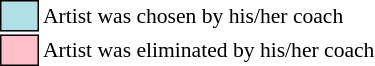<table class="toccolours" style="font-size: 90%; white-space: nowrap;">
<tr>
<td style="background-color:#b0e0e6; border: 1px solid black">      </td>
<td>Artist was chosen by his/her coach</td>
</tr>
<tr>
<td style="background-color:pink; border: 1px solid black">      </td>
<td>Artist was eliminated by his/her coach</td>
</tr>
<tr>
</tr>
</table>
